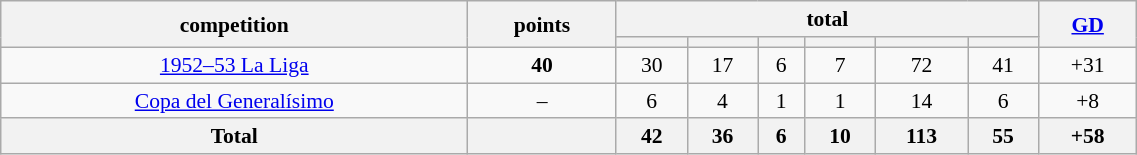<table class="wikitable" style="font-size:90%;width:60%;float:left;text-align:center;">
<tr>
<th rowspan="2">competition</th>
<th rowspan="2">points</th>
<th colspan="6">total</th>
<th rowspan="2"><a href='#'>GD</a></th>
</tr>
<tr>
<th></th>
<th></th>
<th></th>
<th></th>
<th></th>
<th></th>
</tr>
<tr>
<td><a href='#'>1952–53 La Liga</a></td>
<td><strong>40</strong></td>
<td>30</td>
<td>17</td>
<td>6</td>
<td>7</td>
<td>72</td>
<td>41</td>
<td>+31</td>
</tr>
<tr>
<td><a href='#'>Copa del Generalísimo</a></td>
<td>–</td>
<td>6</td>
<td>4</td>
<td>1</td>
<td>1</td>
<td>14</td>
<td>6</td>
<td>+8</td>
</tr>
<tr>
<th>Total</th>
<th></th>
<th>42</th>
<th>36</th>
<th>6</th>
<th>10</th>
<th>113</th>
<th>55</th>
<th>+58</th>
</tr>
</table>
